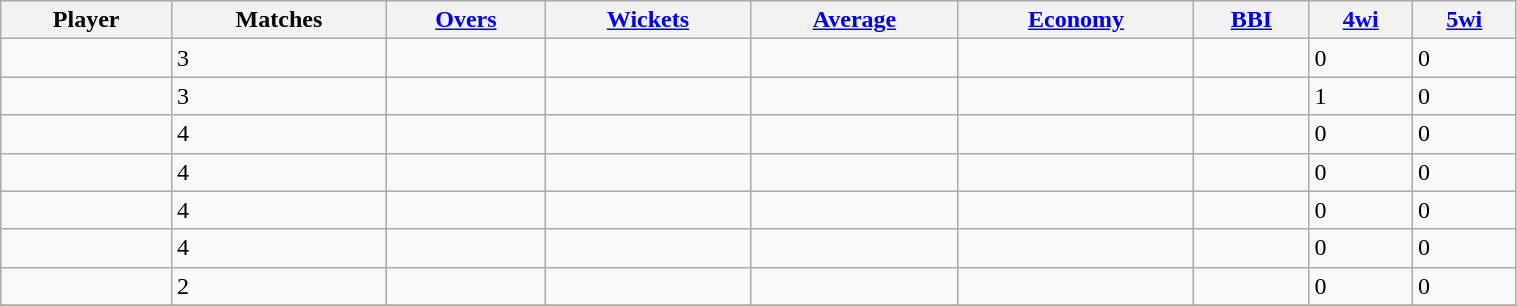<table class="wikitable sortable" style="width:80%;">
<tr>
<th>Player</th>
<th>Matches</th>
<th><a href='#'>Overs</a></th>
<th><a href='#'>Wickets</a></th>
<th><a href='#'>Average</a></th>
<th><a href='#'>Economy</a></th>
<th><a href='#'>BBI</a></th>
<th><a href='#'>4wi</a></th>
<th><a href='#'>5wi</a></th>
</tr>
<tr>
<td></td>
<td>3</td>
<td></td>
<td></td>
<td></td>
<td></td>
<td></td>
<td>0</td>
<td>0</td>
</tr>
<tr>
<td></td>
<td>3</td>
<td></td>
<td></td>
<td></td>
<td></td>
<td></td>
<td>1</td>
<td>0</td>
</tr>
<tr>
<td></td>
<td>4</td>
<td></td>
<td></td>
<td></td>
<td></td>
<td></td>
<td>0</td>
<td>0</td>
</tr>
<tr>
<td></td>
<td>4</td>
<td></td>
<td></td>
<td></td>
<td></td>
<td></td>
<td>0</td>
<td>0</td>
</tr>
<tr>
<td></td>
<td>4</td>
<td></td>
<td></td>
<td></td>
<td></td>
<td></td>
<td>0</td>
<td>0</td>
</tr>
<tr>
<td></td>
<td>4</td>
<td></td>
<td></td>
<td></td>
<td></td>
<td></td>
<td>0</td>
<td>0</td>
</tr>
<tr>
<td></td>
<td>2</td>
<td></td>
<td></td>
<td></td>
<td></td>
<td></td>
<td>0</td>
<td>0</td>
</tr>
<tr>
</tr>
</table>
